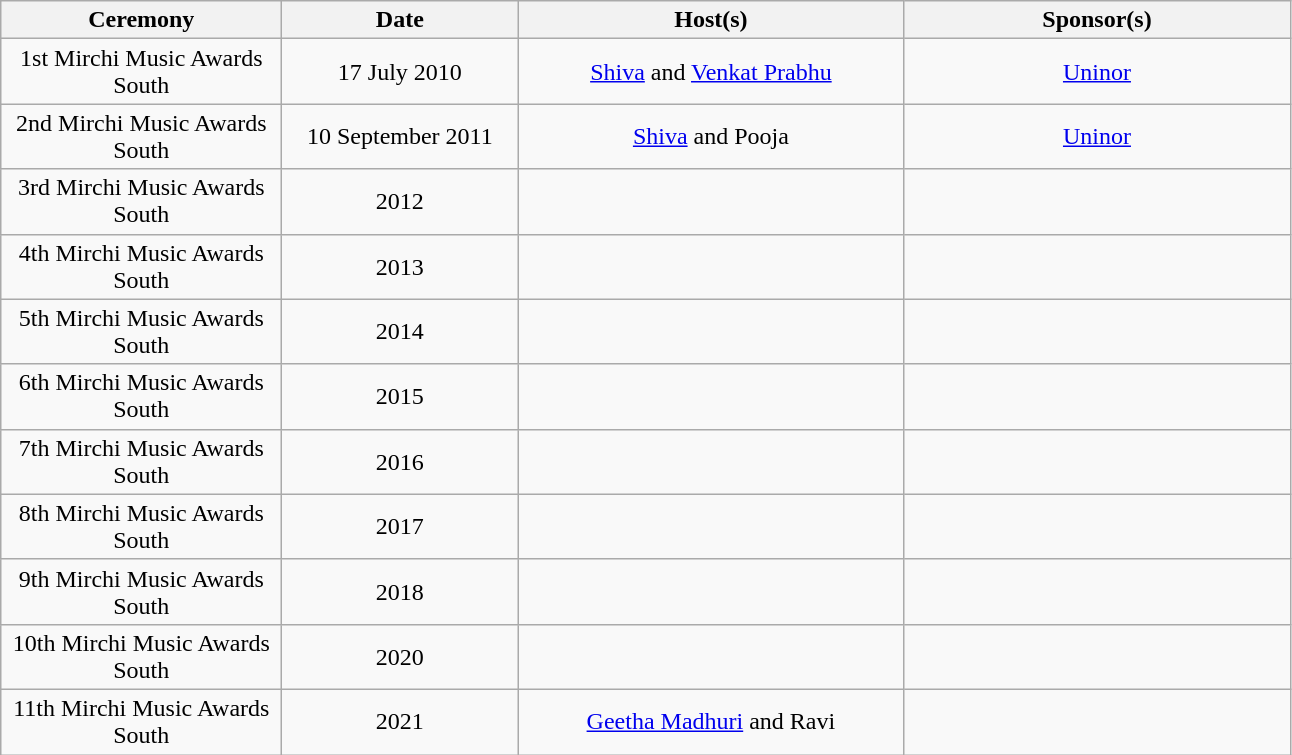<table class="sortable wikitable" style="text-align: center">
<tr>
<th style="width:180px;">Ceremony</th>
<th style="width:150px;">Date</th>
<th style="width:250px;">Host(s)</th>
<th style="width:250px;">Sponsor(s)</th>
</tr>
<tr>
<td>1st Mirchi Music Awards South</td>
<td>17 July 2010</td>
<td><a href='#'>Shiva</a> and <a href='#'>Venkat Prabhu</a></td>
<td><a href='#'>Uninor</a></td>
</tr>
<tr>
<td>2nd Mirchi Music Awards South</td>
<td>10 September 2011</td>
<td><a href='#'>Shiva</a> and Pooja</td>
<td><a href='#'>Uninor</a></td>
</tr>
<tr>
<td>3rd Mirchi Music Awards South</td>
<td>2012</td>
<td></td>
<td></td>
</tr>
<tr>
<td>4th Mirchi Music Awards South</td>
<td>2013</td>
<td></td>
<td></td>
</tr>
<tr>
<td>5th Mirchi Music Awards South</td>
<td>2014</td>
<td></td>
<td></td>
</tr>
<tr>
<td>6th Mirchi Music Awards South</td>
<td>2015</td>
<td></td>
<td></td>
</tr>
<tr>
<td>7th Mirchi Music Awards South</td>
<td>2016</td>
<td></td>
<td></td>
</tr>
<tr>
<td>8th Mirchi Music Awards South</td>
<td>2017</td>
<td></td>
<td></td>
</tr>
<tr>
<td>9th Mirchi Music Awards South</td>
<td>2018</td>
<td></td>
<td></td>
</tr>
<tr>
<td>10th Mirchi Music Awards South</td>
<td>2020</td>
<td></td>
<td></td>
</tr>
<tr>
<td>11th Mirchi Music Awards South</td>
<td>2021</td>
<td><a href='#'>Geetha Madhuri</a> and Ravi</td>
<td></td>
</tr>
</table>
